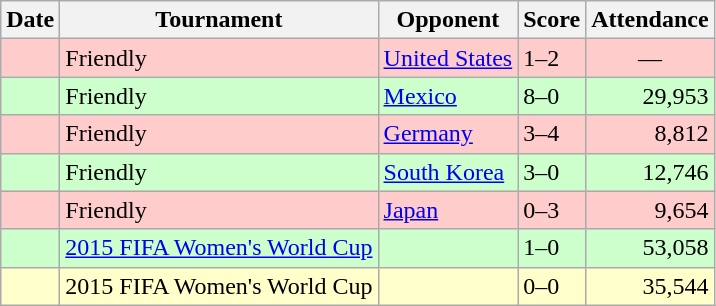<table class="wikitable sortable plainrowheaders">
<tr>
<th scope=col>Date</th>
<th scope=col>Tournament</th>
<th scope=col>Opponent</th>
<th scope=col>Score</th>
<th scope=col>Attendance</th>
</tr>
<tr style="background:#fcc;">
<th scope="row" style="background:#fcc;"></th>
<td>Friendly</td>
<td> <a href='#'>United States</a></td>
<td>1–2</td>
<td align=center>—</td>
</tr>
<tr style="background:#cfc;">
<th scope="row" style="background:#cfc;"></th>
<td>Friendly</td>
<td> <a href='#'>Mexico</a></td>
<td>8–0</td>
<td align=right>29,953</td>
</tr>
<tr style="background:#fcc;">
<th scope="row" style="background:#fcc;"></th>
<td>Friendly</td>
<td> <a href='#'>Germany</a></td>
<td>3–4</td>
<td align=right>8,812</td>
</tr>
<tr style="background:#cfc;">
<th scope="row" style="background:#cfc;"></th>
<td>Friendly</td>
<td> <a href='#'>South Korea</a></td>
<td>3–0</td>
<td align=right>12,746</td>
</tr>
<tr style="background:#fcc;">
<th scope="row" style="background:#fcc;"></th>
<td>Friendly</td>
<td> <a href='#'>Japan</a></td>
<td>0–3</td>
<td align=right>9,654</td>
</tr>
<tr style="background:#cfc;">
<th scope="row" style="background:#cfc;"></th>
<td><a href='#'>2015 FIFA Women's World Cup</a></td>
<td></td>
<td>1–0</td>
<td align=right>53,058</td>
</tr>
<tr style="background:#ffc;">
<th scope="row" style="background:#ffc;"></th>
<td>2015 FIFA Women's World Cup</td>
<td></td>
<td>0–0</td>
<td align=right>35,544</td>
</tr>
</table>
